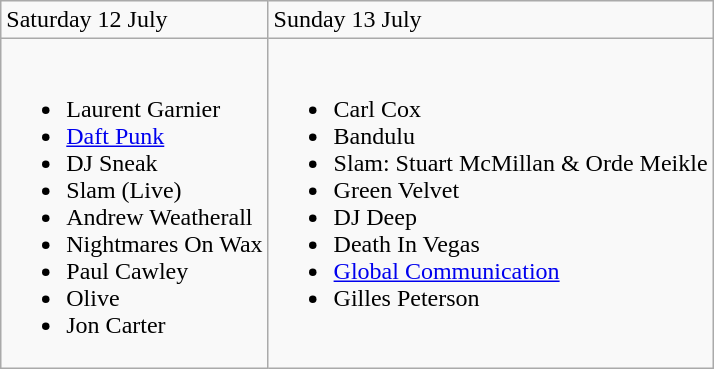<table class="wikitable">
<tr>
<td>Saturday 12 July</td>
<td>Sunday 13 July</td>
</tr>
<tr valign="top">
<td><br><ul><li>Laurent Garnier</li><li><a href='#'>Daft Punk</a></li><li>DJ Sneak</li><li>Slam (Live)</li><li>Andrew Weatherall</li><li>Nightmares On Wax</li><li>Paul Cawley</li><li>Olive</li><li>Jon Carter</li></ul></td>
<td><br><ul><li>Carl Cox</li><li>Bandulu</li><li>Slam: Stuart McMillan & Orde Meikle</li><li>Green Velvet</li><li>DJ Deep</li><li>Death In Vegas</li><li><a href='#'>Global Communication</a></li><li>Gilles Peterson</li></ul></td>
</tr>
</table>
